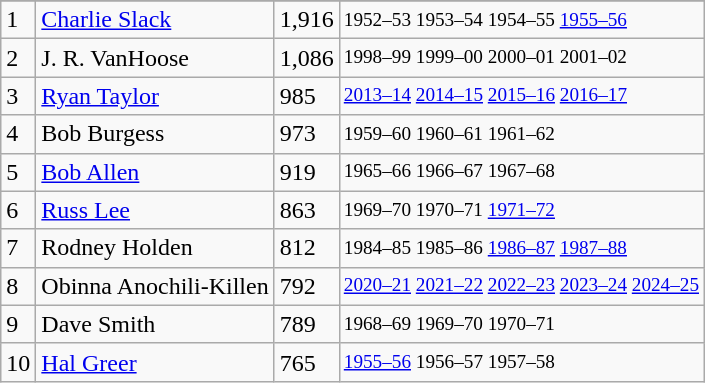<table class="wikitable">
<tr>
</tr>
<tr>
<td>1</td>
<td><a href='#'>Charlie Slack</a></td>
<td>1,916</td>
<td style="font-size:80%;">1952–53 1953–54 1954–55 <a href='#'>1955–56</a></td>
</tr>
<tr>
<td>2</td>
<td>J. R. VanHoose</td>
<td>1,086</td>
<td style="font-size:80%;">1998–99 1999–00 2000–01 2001–02</td>
</tr>
<tr>
<td>3</td>
<td><a href='#'>Ryan Taylor</a></td>
<td>985</td>
<td style="font-size:80%;"><a href='#'>2013–14</a> <a href='#'>2014–15</a> <a href='#'>2015–16</a> <a href='#'>2016–17</a></td>
</tr>
<tr>
<td>4</td>
<td>Bob Burgess</td>
<td>973</td>
<td style="font-size:80%;">1959–60 1960–61 1961–62</td>
</tr>
<tr>
<td>5</td>
<td><a href='#'>Bob Allen</a></td>
<td>919</td>
<td style="font-size:80%;">1965–66 1966–67 1967–68</td>
</tr>
<tr>
<td>6</td>
<td><a href='#'>Russ Lee</a></td>
<td>863</td>
<td style="font-size:80%;">1969–70 1970–71 <a href='#'>1971–72</a></td>
</tr>
<tr>
<td>7</td>
<td>Rodney Holden</td>
<td>812</td>
<td style="font-size:80%;">1984–85 1985–86 <a href='#'>1986–87</a> <a href='#'>1987–88</a></td>
</tr>
<tr>
<td>8</td>
<td>Obinna Anochili-Killen</td>
<td>792</td>
<td style="font-size:80%;"><a href='#'>2020–21</a> <a href='#'>2021–22</a> <a href='#'>2022–23</a> <a href='#'>2023–24</a> <a href='#'>2024–25</a></td>
</tr>
<tr>
<td>9</td>
<td>Dave Smith</td>
<td>789</td>
<td style="font-size:80%;">1968–69 1969–70 1970–71</td>
</tr>
<tr>
<td>10</td>
<td><a href='#'>Hal Greer</a></td>
<td>765</td>
<td style="font-size:80%;"><a href='#'>1955–56</a> 1956–57 1957–58</td>
</tr>
</table>
